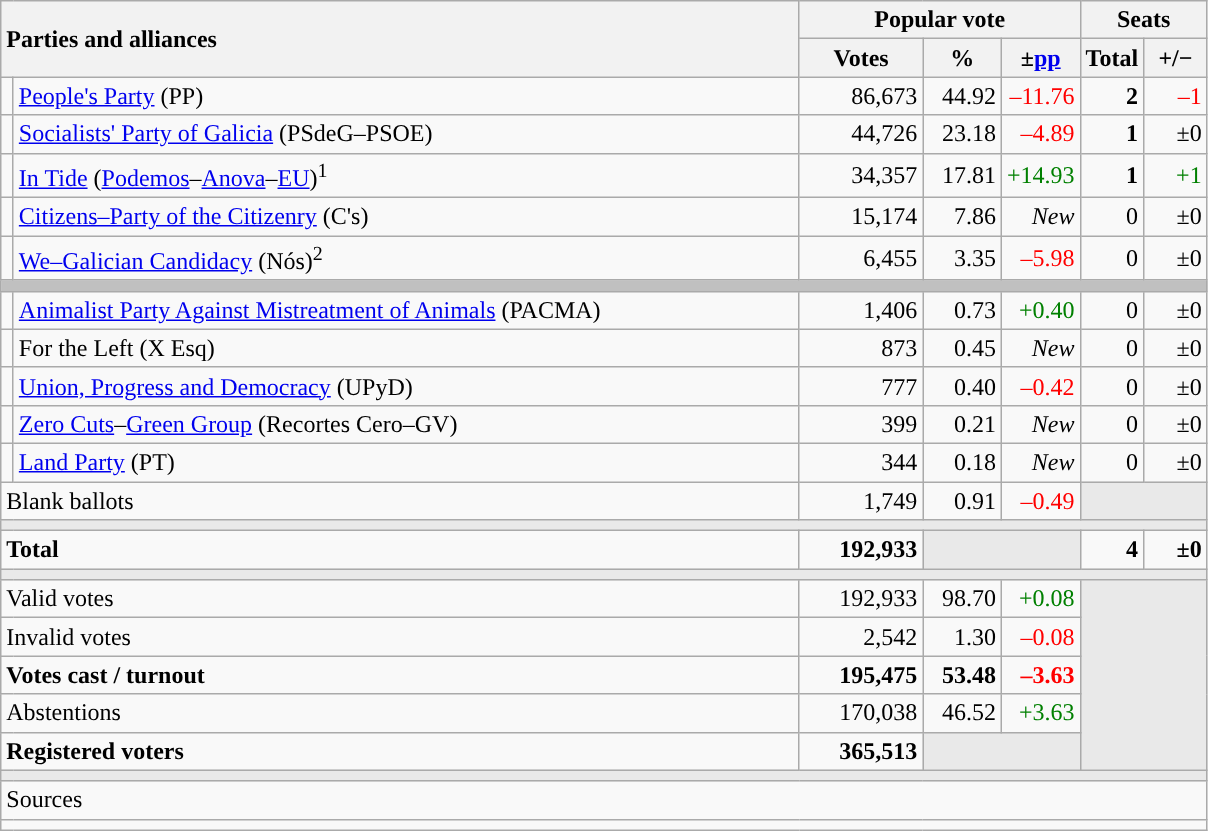<table class="wikitable" style="text-align:right;">
<tr>
<th style="text-align:left;" rowspan="2" colspan="2" width="525">Parties and alliances</th>
<th colspan="3">Popular vote</th>
<th colspan="2">Seats</th>
</tr>
<tr>
<th width="75">Votes</th>
<th width="45">%</th>
<th width="45">±<a href='#'>pp</a></th>
<th width="35">Total</th>
<th width="35">+/−</th>
</tr>
<tr>
<td width="1" style="color:inherit;background:"></td>
<td align="left"><a href='#'>People's Party</a> (PP)</td>
<td>86,673</td>
<td>44.92</td>
<td style="color:red;">–11.76</td>
<td><strong>2</strong></td>
<td style="color:red;">–1</td>
</tr>
<tr>
<td style="color:inherit;background:"></td>
<td align="left"><a href='#'>Socialists' Party of Galicia</a> (PSdeG–PSOE)</td>
<td>44,726</td>
<td>23.18</td>
<td style="color:red;">–4.89</td>
<td><strong>1</strong></td>
<td>±0</td>
</tr>
<tr>
<td style="color:inherit;background:"></td>
<td align="left"><a href='#'>In Tide</a> (<a href='#'>Podemos</a>–<a href='#'>Anova</a>–<a href='#'>EU</a>)<sup>1</sup></td>
<td>34,357</td>
<td>17.81</td>
<td style="color:green;">+14.93</td>
<td><strong>1</strong></td>
<td style="color:green;">+1</td>
</tr>
<tr>
<td style="color:inherit;background:"></td>
<td align="left"><a href='#'>Citizens–Party of the Citizenry</a> (C's)</td>
<td>15,174</td>
<td>7.86</td>
<td><em>New</em></td>
<td>0</td>
<td>±0</td>
</tr>
<tr>
<td style="color:inherit;background:"></td>
<td align="left"><a href='#'>We–Galician Candidacy</a> (Nós)<sup>2</sup></td>
<td>6,455</td>
<td>3.35</td>
<td style="color:red;">–5.98</td>
<td>0</td>
<td>±0</td>
</tr>
<tr>
<td colspan="7" bgcolor="#C0C0C0"></td>
</tr>
<tr>
<td style="color:inherit;background:"></td>
<td align="left"><a href='#'>Animalist Party Against Mistreatment of Animals</a> (PACMA)</td>
<td>1,406</td>
<td>0.73</td>
<td style="color:green;">+0.40</td>
<td>0</td>
<td>±0</td>
</tr>
<tr>
<td style="color:inherit;background:"></td>
<td align="left">For the Left (X Esq)</td>
<td>873</td>
<td>0.45</td>
<td><em>New</em></td>
<td>0</td>
<td>±0</td>
</tr>
<tr>
<td style="color:inherit;background:"></td>
<td align="left"><a href='#'>Union, Progress and Democracy</a> (UPyD)</td>
<td>777</td>
<td>0.40</td>
<td style="color:red;">–0.42</td>
<td>0</td>
<td>±0</td>
</tr>
<tr>
<td style="color:inherit;background:"></td>
<td align="left"><a href='#'>Zero Cuts</a>–<a href='#'>Green Group</a> (Recortes Cero–GV)</td>
<td>399</td>
<td>0.21</td>
<td><em>New</em></td>
<td>0</td>
<td>±0</td>
</tr>
<tr>
<td style="color:inherit;background:"></td>
<td align="left"><a href='#'>Land Party</a> (PT)</td>
<td>344</td>
<td>0.18</td>
<td><em>New</em></td>
<td>0</td>
<td>±0</td>
</tr>
<tr>
<td align="left" colspan="2">Blank ballots</td>
<td>1,749</td>
<td>0.91</td>
<td style="color:red;">–0.49</td>
<td bgcolor="#E9E9E9" colspan="2"></td>
</tr>
<tr>
<td colspan="7" bgcolor="#E9E9E9"></td>
</tr>
<tr style="font-weight:bold;">
<td align="left" colspan="2">Total</td>
<td>192,933</td>
<td bgcolor="#E9E9E9" colspan="2"></td>
<td>4</td>
<td>±0</td>
</tr>
<tr>
<td colspan="7" bgcolor="#E9E9E9"></td>
</tr>
<tr>
<td align="left" colspan="2">Valid votes</td>
<td>192,933</td>
<td>98.70</td>
<td style="color:green;">+0.08</td>
<td bgcolor="#E9E9E9" colspan="2" rowspan="5"></td>
</tr>
<tr>
<td align="left" colspan="2">Invalid votes</td>
<td>2,542</td>
<td>1.30</td>
<td style="color:red;">–0.08</td>
</tr>
<tr style="font-weight:bold;">
<td align="left" colspan="2">Votes cast / turnout</td>
<td>195,475</td>
<td>53.48</td>
<td style="color:red;">–3.63</td>
</tr>
<tr>
<td align="left" colspan="2">Abstentions</td>
<td>170,038</td>
<td>46.52</td>
<td style="color:green;">+3.63</td>
</tr>
<tr style="font-weight:bold;">
<td align="left" colspan="2">Registered voters</td>
<td>365,513</td>
<td bgcolor="#E9E9E9" colspan="2"></td>
</tr>
<tr>
<td colspan="7" bgcolor="#E9E9E9"></td>
</tr>
<tr>
<td align="left" colspan="7">Sources</td>
</tr>
<tr>
<td colspan="7" style="text-align:left; max-width:790px;"></td>
</tr>
</table>
